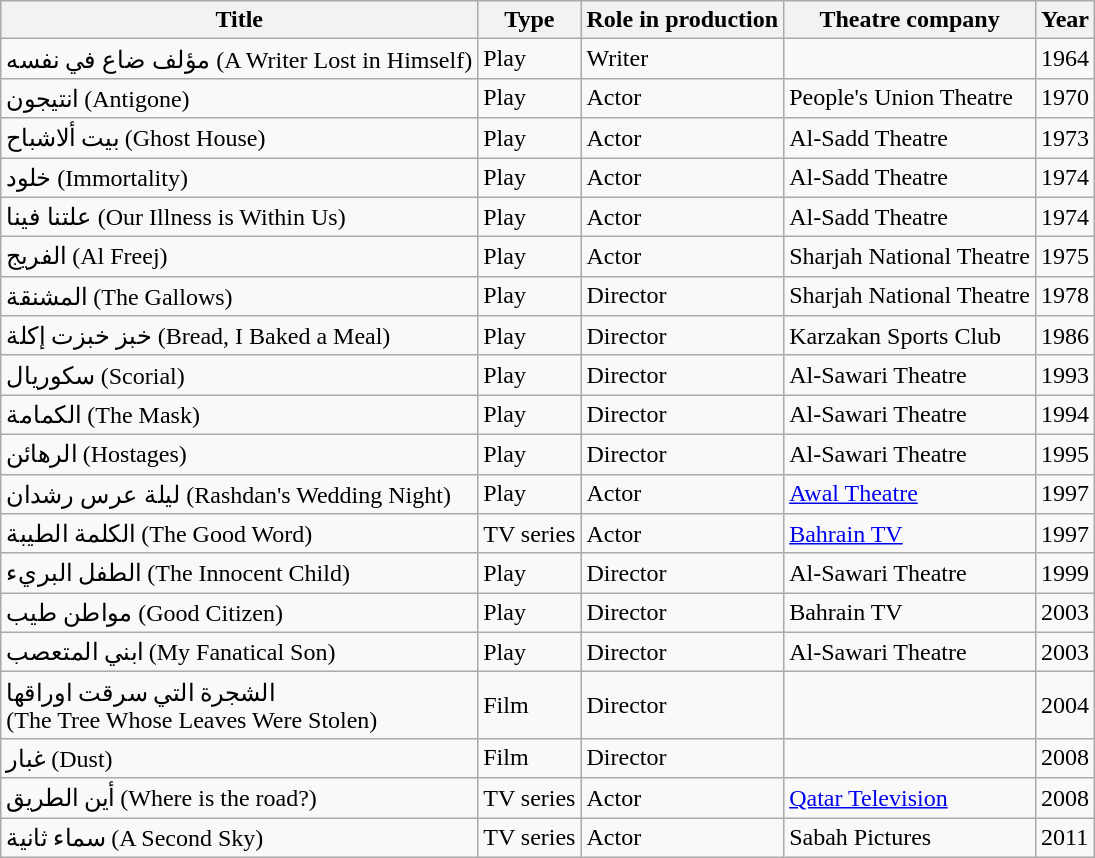<table class="wikitable">
<tr>
<th>Title</th>
<th>Type</th>
<th>Role in production</th>
<th>Theatre company</th>
<th>Year</th>
</tr>
<tr>
<td>مؤلف ضاع في نفسه (A Writer Lost in Himself)</td>
<td>Play</td>
<td>Writer</td>
<td></td>
<td>1964</td>
</tr>
<tr>
<td>انتيجون (Antigone)</td>
<td>Play</td>
<td>Actor</td>
<td>People's Union Theatre</td>
<td>1970</td>
</tr>
<tr>
<td>بيت ألاشباح (Ghost House)</td>
<td>Play</td>
<td>Actor</td>
<td>Al-Sadd Theatre</td>
<td>1973</td>
</tr>
<tr>
<td>خلود (Immortality)</td>
<td>Play</td>
<td>Actor</td>
<td>Al-Sadd Theatre</td>
<td>1974</td>
</tr>
<tr>
<td>علتنا فينا (Our Illness is Within Us)</td>
<td>Play</td>
<td>Actor</td>
<td>Al-Sadd Theatre</td>
<td>1974</td>
</tr>
<tr>
<td>الفريج (Al Freej)</td>
<td>Play</td>
<td>Actor</td>
<td>Sharjah National Theatre</td>
<td>1975</td>
</tr>
<tr>
<td>المشنقة (The Gallows)</td>
<td>Play</td>
<td>Director</td>
<td>Sharjah National Theatre</td>
<td>1978</td>
</tr>
<tr>
<td>خبز خبزت إكلة (Bread, I Baked a Meal)</td>
<td>Play</td>
<td>Director</td>
<td>Karzakan Sports Club</td>
<td>1986</td>
</tr>
<tr>
<td>سكوريال (Scorial)</td>
<td>Play</td>
<td>Director</td>
<td>Al-Sawari Theatre</td>
<td>1993</td>
</tr>
<tr>
<td>الكمامة (The Mask)</td>
<td>Play</td>
<td>Director</td>
<td>Al-Sawari Theatre</td>
<td>1994</td>
</tr>
<tr>
<td>الرهائن (Hostages)</td>
<td>Play</td>
<td>Director</td>
<td>Al-Sawari Theatre</td>
<td>1995</td>
</tr>
<tr>
<td>ليلة عرس رشدان (Rashdan's Wedding Night)</td>
<td>Play</td>
<td>Actor</td>
<td><a href='#'>Awal Theatre</a></td>
<td>1997</td>
</tr>
<tr>
<td>الكلمة الطيبة (The Good Word)</td>
<td>TV series</td>
<td>Actor</td>
<td><a href='#'>Bahrain TV</a></td>
<td>1997</td>
</tr>
<tr>
<td>الطفل البريء (The Innocent Child)</td>
<td>Play</td>
<td>Director</td>
<td>Al-Sawari Theatre</td>
<td>1999</td>
</tr>
<tr>
<td>مواطن طيب (Good Citizen)</td>
<td>Play</td>
<td>Director</td>
<td>Bahrain TV</td>
<td>2003</td>
</tr>
<tr>
<td>ابني المتعصب (My Fanatical Son)</td>
<td>Play</td>
<td>Director</td>
<td>Al-Sawari Theatre</td>
<td>2003</td>
</tr>
<tr>
<td>الشجرة التي سرقت اوراقها <br>(The Tree Whose Leaves Were Stolen)</td>
<td>Film</td>
<td>Director</td>
<td></td>
<td>2004</td>
</tr>
<tr>
<td>غبار (Dust)</td>
<td>Film</td>
<td>Director</td>
<td></td>
<td>2008</td>
</tr>
<tr>
<td>أين الطريق (Where is the road?)</td>
<td>TV series</td>
<td>Actor</td>
<td><a href='#'>Qatar Television</a></td>
<td>2008</td>
</tr>
<tr>
<td>سماء ثانية (A Second Sky)</td>
<td>TV series</td>
<td>Actor</td>
<td>Sabah Pictures</td>
<td>2011</td>
</tr>
</table>
